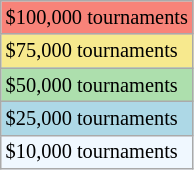<table class="wikitable" style="font-size:85%">
<tr bgcolor="#F88379">
<td>$100,000 tournaments</td>
</tr>
<tr bgcolor="#F7E98E">
<td>$75,000 tournaments</td>
</tr>
<tr bgcolor="#ADDFAD">
<td>$50,000 tournaments</td>
</tr>
<tr bgcolor="lightblue">
<td>$25,000 tournaments</td>
</tr>
<tr bgcolor="#f0f8ff">
<td>$10,000 tournaments</td>
</tr>
</table>
